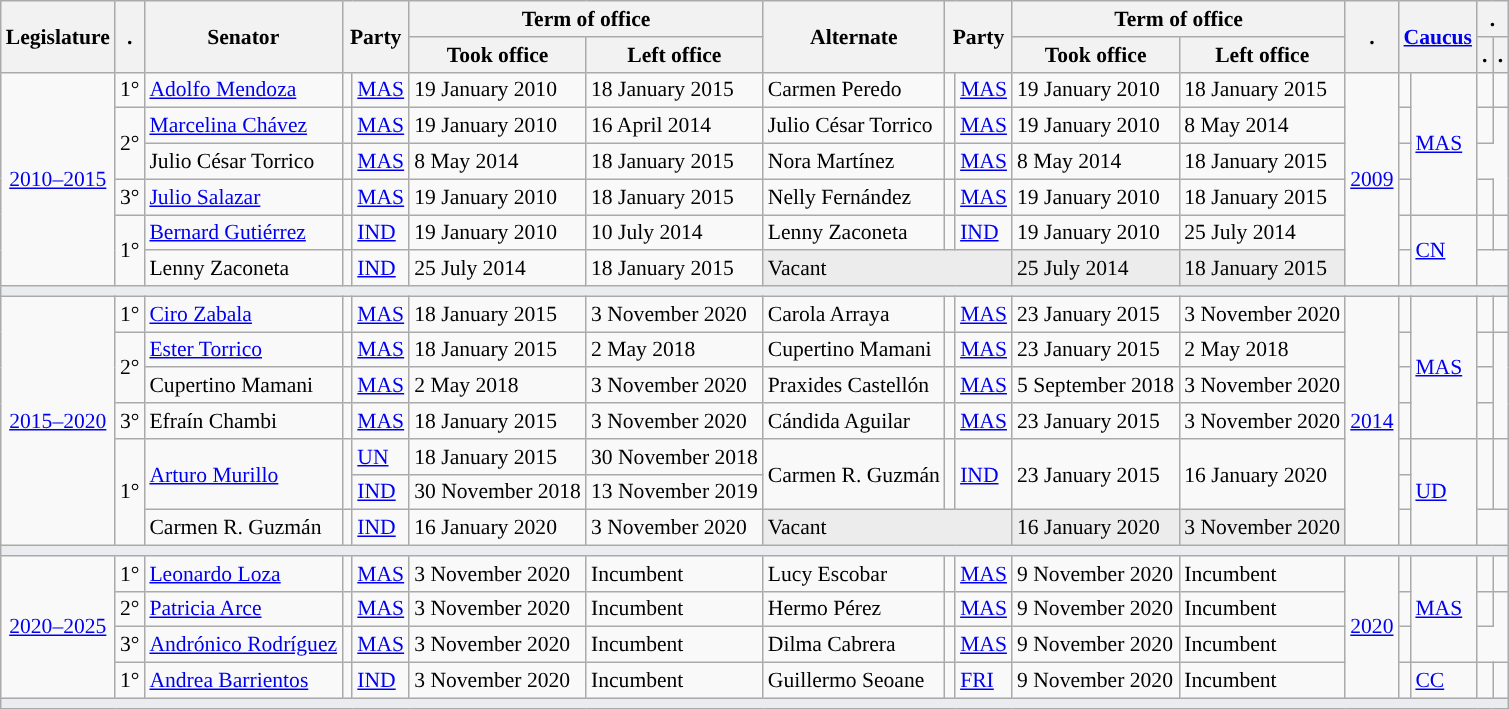<table class="wikitable" style="font-size: 90%;">
<tr>
<th rowspan=2>Legislature</th>
<th rowspan=2>.</th>
<th rowspan=2>Senator</th>
<th rowspan=2 colspan=2>Party</th>
<th colspan=2>Term of office</th>
<th rowspan=2>Alternate</th>
<th rowspan=2 colspan=2>Party</th>
<th colspan=2>Term of office</th>
<th rowspan=2>.</th>
<th rowspan=2 colspan=2><a href='#'>Caucus</a></th>
<th colspan=2>.</th>
</tr>
<tr>
<th>Took office</th>
<th>Left office</th>
<th>Took office</th>
<th>Left office</th>
<th>.</th>
<th>.</th>
</tr>
<tr>
<td style="text-align:center;" rowspan=6><a href='#'>2010–2015</a><br></td>
<td>1°</td>
<td><a href='#'>Adolfo Mendoza</a></td>
<td style="background-color:"></td>
<td><a href='#'>MAS</a></td>
<td>19 January 2010</td>
<td>18 January 2015</td>
<td>Carmen Peredo</td>
<td style="background-color:"></td>
<td><a href='#'>MAS</a></td>
<td>19 January 2010</td>
<td>18 January 2015</td>
<td rowspan=6><a href='#'>2009</a></td>
<td style="background-color:"></td>
<td rowspan=4><a href='#'>MAS</a></td>
<td></td>
<td></td>
</tr>
<tr>
<td rowspan=2>2°</td>
<td><a href='#'>Marcelina Chávez</a></td>
<td style="background-color:"></td>
<td><a href='#'>MAS</a></td>
<td>19 January 2010</td>
<td>16 April 2014</td>
<td>Julio César Torrico</td>
<td style="background-color:"></td>
<td><a href='#'>MAS</a></td>
<td>19 January 2010</td>
<td>8 May 2014</td>
<td></td>
<td></td>
</tr>
<tr>
<td>Julio César Torrico</td>
<td style="background-color:"></td>
<td><a href='#'>MAS</a></td>
<td>8 May 2014</td>
<td>18 January 2015</td>
<td>Nora Martínez</td>
<td style="background-color:"></td>
<td><a href='#'>MAS</a></td>
<td>8 May 2014</td>
<td>18 January 2015</td>
<td colspan=2></td>
</tr>
<tr>
<td>3°</td>
<td><a href='#'>Julio Salazar</a></td>
<td style="background-color:"></td>
<td><a href='#'>MAS</a></td>
<td>19 January 2010</td>
<td>18 January 2015</td>
<td>Nelly Fernández</td>
<td style="background-color:"></td>
<td><a href='#'>MAS</a></td>
<td>19 January 2010</td>
<td>18 January 2015</td>
<td></td>
<td></td>
</tr>
<tr>
<td rowspan=2>1°</td>
<td><a href='#'>Bernard Gutiérrez</a></td>
<td style="background-color:"></td>
<td><a href='#'>IND</a></td>
<td>19 January 2010</td>
<td>10 July 2014</td>
<td>Lenny Zaconeta</td>
<td style="background-color:"></td>
<td><a href='#'>IND</a></td>
<td>19 January 2010</td>
<td>25 July 2014</td>
<td style="background-color:"></td>
<td rowspan=2><a href='#'>CN</a></td>
<td></td>
<td></td>
</tr>
<tr>
<td>Lenny Zaconeta</td>
<td style="background-color:"></td>
<td><a href='#'>IND</a></td>
<td>25 July 2014</td>
<td>18 January 2015</td>
<td bgcolor="#ECECEC" colspan=3>Vacant</td>
<td bgcolor="#ECECEC">25 July 2014</td>
<td bgcolor="#ECECEC">18 January 2015</td>
<td colspan=2></td>
</tr>
<tr>
<td colspan=17 bgcolor="#EAECF0"></td>
</tr>
<tr>
<td style="text-align:center;" rowspan=7><a href='#'>2015–2020</a><br></td>
<td>1°</td>
<td><a href='#'>Ciro Zabala</a></td>
<td style="background-color:"></td>
<td><a href='#'>MAS</a></td>
<td>18 January 2015</td>
<td>3 November 2020</td>
<td>Carola Arraya</td>
<td style="background-color:"></td>
<td><a href='#'>MAS</a></td>
<td>23 January 2015</td>
<td>3 November 2020</td>
<td rowspan=7><a href='#'>2014</a></td>
<td style="background-color:"></td>
<td rowspan=4><a href='#'>MAS</a></td>
<td></td>
<td></td>
</tr>
<tr>
<td rowspan=2>2°</td>
<td><a href='#'>Ester Torrico</a></td>
<td style="background-color:"></td>
<td><a href='#'>MAS</a></td>
<td>18 January 2015</td>
<td>2 May 2018</td>
<td>Cupertino Mamani</td>
<td style="background-color:"></td>
<td><a href='#'>MAS</a></td>
<td>23 January 2015</td>
<td>2 May 2018</td>
<td></td>
<td></td>
</tr>
<tr>
<td>Cupertino Mamani</td>
<td style="background-color:"></td>
<td><a href='#'>MAS</a></td>
<td>2 May 2018</td>
<td>3 November 2020</td>
<td>Praxides Castellón</td>
<td style="background-color:"></td>
<td><a href='#'>MAS</a></td>
<td>5 September 2018</td>
<td>3 November 2020</td>
<td></td>
<td></td>
</tr>
<tr>
<td>3°</td>
<td>Efraín Chambi</td>
<td style="background-color:"></td>
<td><a href='#'>MAS</a></td>
<td>18 January 2015</td>
<td>3 November 2020</td>
<td>Cándida Aguilar</td>
<td style="background-color:"></td>
<td><a href='#'>MAS</a></td>
<td>23 January 2015</td>
<td>3 November 2020</td>
<td></td>
<td></td>
</tr>
<tr>
<td rowspan=3>1°</td>
<td rowspan=2><a href='#'>Arturo Murillo</a></td>
<td rowspan=2 style="background-color:"></td>
<td><a href='#'>UN</a></td>
<td>18 January 2015</td>
<td>30 November 2018</td>
<td rowspan=2>Carmen R. Guzmán</td>
<td rowspan=2 style="background-color:"></td>
<td rowspan=2><a href='#'>IND</a></td>
<td rowspan=2>23 January 2015</td>
<td rowspan=2>16 January 2020</td>
<td style="background-color:"></td>
<td rowspan=3><a href='#'>UD</a></td>
<td rowspan=2></td>
<td rowspan=2></td>
</tr>
<tr>
<td><a href='#'>IND</a></td>
<td>30 November 2018</td>
<td>13 November 2019</td>
</tr>
<tr>
<td>Carmen R. Guzmán</td>
<td style="background-color:"></td>
<td><a href='#'>IND</a></td>
<td>16 January 2020</td>
<td>3 November 2020</td>
<td bgcolor="#ECECEC" colspan=3>Vacant</td>
<td bgcolor="#ECECEC">16 January 2020</td>
<td bgcolor="#ECECEC">3 November 2020</td>
<td colspan=2></td>
</tr>
<tr>
<td colspan=17 bgcolor="#EAECF0"></td>
</tr>
<tr>
<td style="text-align:center;" rowspan=4><a href='#'>2020–2025</a><br></td>
<td>1°</td>
<td><a href='#'>Leonardo Loza</a></td>
<td style="background-color:"></td>
<td><a href='#'>MAS</a></td>
<td>3 November 2020</td>
<td>Incumbent</td>
<td>Lucy Escobar</td>
<td style="background-color:"></td>
<td><a href='#'>MAS</a></td>
<td>9 November 2020</td>
<td>Incumbent</td>
<td rowspan=4><a href='#'>2020</a></td>
<td style="background-color:"></td>
<td rowspan=3><a href='#'>MAS</a></td>
<td></td>
<td></td>
</tr>
<tr>
<td>2°</td>
<td><a href='#'>Patricia Arce</a></td>
<td style="background-color:"></td>
<td><a href='#'>MAS</a></td>
<td>3 November 2020</td>
<td>Incumbent</td>
<td>Hermo Pérez</td>
<td style="background-color:"></td>
<td><a href='#'>MAS</a></td>
<td>9 November 2020</td>
<td>Incumbent</td>
<td></td>
<td></td>
</tr>
<tr>
<td>3°</td>
<td><a href='#'>Andrónico Rodríguez</a></td>
<td style="background-color:"></td>
<td><a href='#'>MAS</a></td>
<td>3 November 2020</td>
<td>Incumbent</td>
<td>Dilma Cabrera</td>
<td style="background-color:"></td>
<td><a href='#'>MAS</a></td>
<td>9 November 2020</td>
<td>Incumbent</td>
<td colspan=2></td>
</tr>
<tr>
<td>1°</td>
<td><a href='#'>Andrea Barrientos</a></td>
<td style="background-color:"></td>
<td><a href='#'>IND</a></td>
<td>3 November 2020</td>
<td>Incumbent</td>
<td>Guillermo Seoane</td>
<td style="background-color:"></td>
<td><a href='#'>FRI</a></td>
<td>9 November 2020</td>
<td>Incumbent</td>
<td style="background-color:"></td>
<td><a href='#'>CC</a></td>
<td></td>
<td></td>
</tr>
<tr>
<td colspan=17 bgcolor="#EAECF0"></td>
</tr>
</table>
